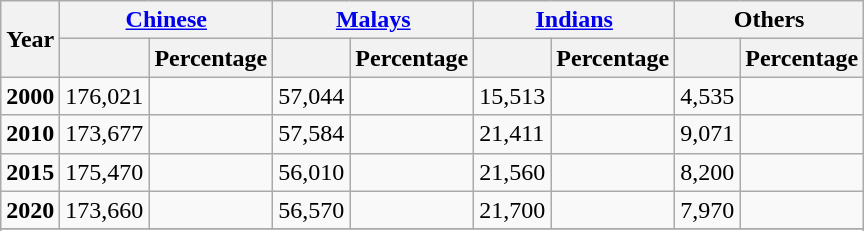<table class="wikitable sortable">
<tr>
<th rowspan="2">Year</th>
<th colspan="2"><a href='#'>Chinese</a></th>
<th colspan="2"><a href='#'>Malays</a></th>
<th colspan="2"><a href='#'>Indians</a></th>
<th colspan="2">Others</th>
</tr>
<tr>
<th><a href='#'></a></th>
<th>Percentage</th>
<th></th>
<th>Percentage</th>
<th></th>
<th>Percentage</th>
<th></th>
<th>Percentage</th>
</tr>
<tr>
<td><strong>2000</strong></td>
<td>176,021</td>
<td></td>
<td>57,044</td>
<td></td>
<td>15,513</td>
<td></td>
<td>4,535</td>
<td></td>
</tr>
<tr>
<td><strong>2010</strong></td>
<td>173,677</td>
<td></td>
<td>57,584</td>
<td></td>
<td>21,411</td>
<td></td>
<td>9,071</td>
<td></td>
</tr>
<tr>
<td><strong>2015</strong></td>
<td>175,470</td>
<td></td>
<td>56,010</td>
<td></td>
<td>21,560</td>
<td></td>
<td>8,200</td>
<td></td>
</tr>
<tr>
<td><strong>2020</strong></td>
<td>173,660</td>
<td></td>
<td>56,570</td>
<td></td>
<td>21,700</td>
<td></td>
<td>7,970</td>
<td></td>
</tr>
<tr>
</tr>
<tr class="sortbottom">
</tr>
</table>
